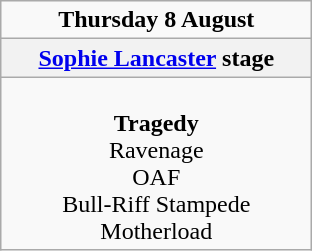<table class="wikitable">
<tr>
<td colspan="1" align="center"><strong>Thursday 8 August</strong></td>
</tr>
<tr>
<th><a href='#'>Sophie Lancaster</a> stage</th>
</tr>
<tr>
<td valign="top" align="center" width=200><br><strong>Tragedy</strong><br>
Ravenage<br>
OAF<br>
Bull-Riff Stampede<br>
Motherload<br></td>
</tr>
</table>
